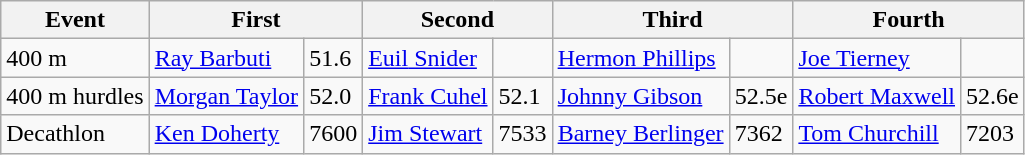<table class="wikitable plainrowheaders" border="1" >
<tr style="text-align: center">
<th style="background: #f2f2f2">Event</th>
<th colspan="2" style="background: #f2f2f2">First</th>
<th colspan="2" style="background: #f2f2f2">Second</th>
<th colspan="2" style="background: #f2f2f2">Third</th>
<th colspan="2" style="background: #f2f2f2">Fourth</th>
</tr>
<tr>
<td>400 m</td>
<td><a href='#'>Ray Barbuti</a></td>
<td>51.6</td>
<td><a href='#'>Euil<!-- not Emil --> Snider</a></td>
<td></td>
<td><a href='#'>Hermon Phillips</a></td>
<td></td>
<td><a href='#'>Joe Tierney</a></td>
<td></td>
</tr>
<tr>
<td>400 m hurdles</td>
<td><a href='#'>Morgan Taylor</a></td>
<td>52.0 <strong></strong></td>
<td><a href='#'>Frank Cuhel</a></td>
<td>52.1<strong></strong></td>
<td><a href='#'>Johnny Gibson</a></td>
<td>52.5e</td>
<td><a href='#'>Robert Maxwell</a></td>
<td>52.6e</td>
</tr>
<tr>
<td>Decathlon</td>
<td><a href='#'>Ken Doherty</a></td>
<td>7600</td>
<td><a href='#'>Jim Stewart</a></td>
<td>7533</td>
<td><a href='#'>Barney Berlinger</a></td>
<td>7362</td>
<td><a href='#'>Tom Churchill</a></td>
<td>7203</td>
</tr>
</table>
